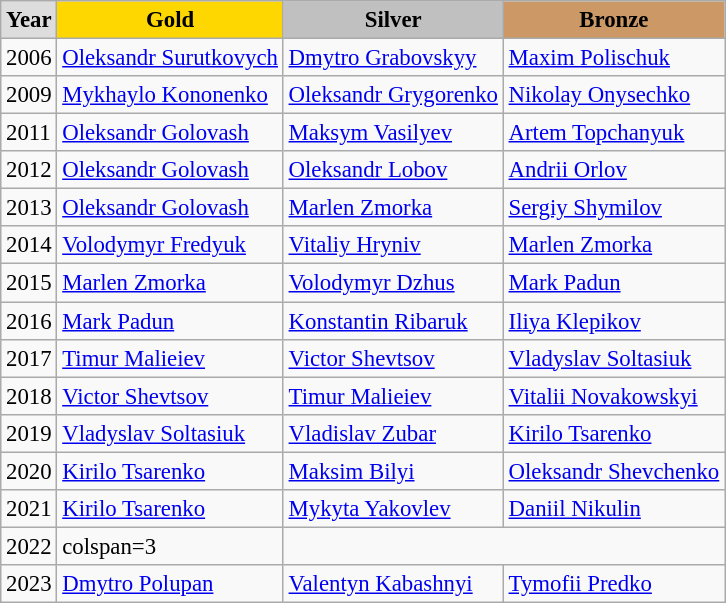<table class="wikitable sortable alternance" style="font-size:95%">
<tr>
<td style="background:#DDDDDD; font-weight:bold; text-align:center;">Year</td>
<td style="background:gold; font-weight:bold; text-align:center;">Gold</td>
<td style="background:silver; font-weight:bold; text-align:center;">Silver</td>
<td style="background:#cc9966; font-weight:bold; text-align:center;">Bronze</td>
</tr>
<tr>
<td>2006</td>
<td><a href='#'>Oleksandr Surutkovych</a></td>
<td><a href='#'>Dmytro Grabovskyy</a></td>
<td><a href='#'>Maxim Polischuk</a></td>
</tr>
<tr>
<td>2009</td>
<td><a href='#'>Mykhaylo Kononenko</a></td>
<td><a href='#'>Oleksandr Grygorenko</a></td>
<td><a href='#'>Nikolay Onysechko</a></td>
</tr>
<tr>
<td>2011</td>
<td><a href='#'>Oleksandr Golovash</a></td>
<td><a href='#'>Maksym Vasilyev</a></td>
<td><a href='#'>Artem Topchanyuk</a></td>
</tr>
<tr>
<td>2012</td>
<td><a href='#'>Oleksandr Golovash</a></td>
<td><a href='#'>Oleksandr Lobov</a></td>
<td><a href='#'>Andrii Orlov</a></td>
</tr>
<tr>
<td>2013</td>
<td><a href='#'>Oleksandr Golovash</a></td>
<td><a href='#'>Marlen Zmorka</a></td>
<td><a href='#'>Sergiy Shymilov</a></td>
</tr>
<tr>
<td>2014</td>
<td><a href='#'>Volodymyr Fredyuk</a></td>
<td><a href='#'>Vitaliy Hryniv</a></td>
<td><a href='#'>Marlen Zmorka</a></td>
</tr>
<tr>
<td>2015</td>
<td><a href='#'>Marlen Zmorka</a></td>
<td><a href='#'>Volodymyr Dzhus</a></td>
<td><a href='#'>Mark Padun</a></td>
</tr>
<tr>
<td>2016</td>
<td><a href='#'>Mark Padun</a></td>
<td><a href='#'>Konstantin Ribaruk</a></td>
<td><a href='#'>Iliya Klepikov</a></td>
</tr>
<tr>
<td>2017</td>
<td><a href='#'>Timur Malieiev</a></td>
<td><a href='#'>Victor Shevtsov</a></td>
<td><a href='#'>Vladyslav Soltasiuk</a></td>
</tr>
<tr>
<td>2018</td>
<td><a href='#'>Victor Shevtsov</a></td>
<td><a href='#'>Timur Malieiev</a></td>
<td><a href='#'>Vitalii Novakowskyi</a></td>
</tr>
<tr>
<td>2019</td>
<td><a href='#'>Vladyslav Soltasiuk</a></td>
<td><a href='#'>Vladislav Zubar</a></td>
<td><a href='#'>Kirilo Tsarenko</a></td>
</tr>
<tr>
<td>2020</td>
<td><a href='#'>Kirilo Tsarenko</a></td>
<td><a href='#'>Maksim Bilyi</a></td>
<td><a href='#'>Oleksandr Shevchenko</a></td>
</tr>
<tr>
<td>2021</td>
<td><a href='#'>Kirilo Tsarenko</a></td>
<td><a href='#'>Mykyta Yakovlev</a></td>
<td><a href='#'>Daniil Nikulin</a></td>
</tr>
<tr>
<td>2022</td>
<td>colspan=3 </td>
</tr>
<tr>
<td>2023</td>
<td><a href='#'>Dmytro Polupan</a></td>
<td><a href='#'>Valentyn Kabashnyi</a></td>
<td><a href='#'>Tymofii Predko</a></td>
</tr>
</table>
